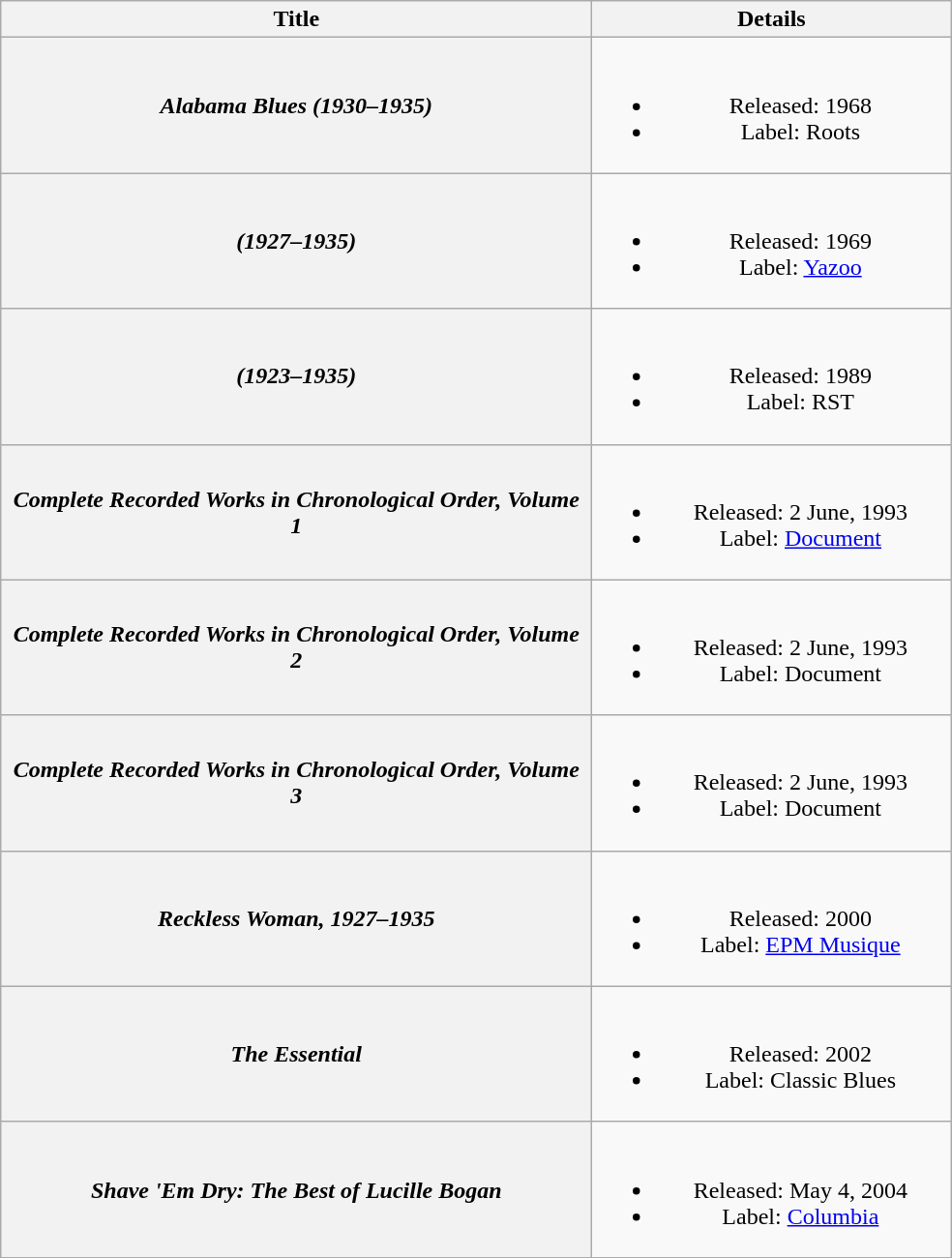<table class="wikitable plainrowheaders" style="text-align:center;">
<tr>
<th scope="col" style="width:25em;">Title</th>
<th scope="col" style="width:15em;">Details</th>
</tr>
<tr>
<th scope="row"><em>Alabama Blues (1930–1935)</em><br></th>
<td><br><ul><li>Released: 1968</li><li>Label: Roots</li></ul></td>
</tr>
<tr>
<th scope="row"><em>(1927–1935)</em><br></th>
<td><br><ul><li>Released: 1969</li><li>Label: <a href='#'>Yazoo</a></li></ul></td>
</tr>
<tr>
<th scope="row"><em>(1923–1935)</em></th>
<td><br><ul><li>Released: 1989</li><li>Label: RST</li></ul></td>
</tr>
<tr>
<th scope="row"><em>Complete Recorded Works in Chronological Order, Volume 1</em></th>
<td><br><ul><li>Released: 2 June, 1993</li><li>Label: <a href='#'>Document</a></li></ul></td>
</tr>
<tr>
<th scope="row"><em>Complete Recorded Works in Chronological Order, Volume 2</em></th>
<td><br><ul><li>Released: 2 June, 1993</li><li>Label: Document</li></ul></td>
</tr>
<tr>
<th scope="row"><em>Complete Recorded Works in Chronological Order, Volume 3</em></th>
<td><br><ul><li>Released: 2 June, 1993</li><li>Label: Document</li></ul></td>
</tr>
<tr>
<th scope="row"><em>Reckless Woman, 1927–1935</em></th>
<td><br><ul><li>Released: 2000</li><li>Label: <a href='#'>EPM Musique</a></li></ul></td>
</tr>
<tr>
<th scope="row"><em>The Essential</em><br></th>
<td><br><ul><li>Released: 2002</li><li>Label: Classic Blues</li></ul></td>
</tr>
<tr>
<th scope="row"><em>Shave 'Em Dry: The Best of Lucille Bogan</em></th>
<td><br><ul><li>Released: May 4, 2004</li><li>Label: <a href='#'>Columbia</a></li></ul></td>
</tr>
<tr>
</tr>
</table>
